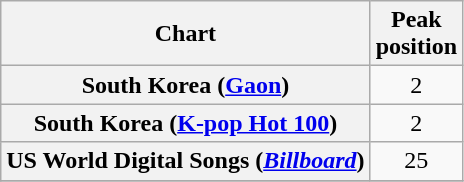<table class="wikitable plainrowheaders">
<tr>
<th>Chart</th>
<th>Peak<br>position</th>
</tr>
<tr>
<th scope="row">South Korea (<a href='#'>Gaon</a>)</th>
<td align="center">2</td>
</tr>
<tr>
<th scope="row">South Korea (<a href='#'>K-pop Hot 100</a>)</th>
<td align="center">2</td>
</tr>
<tr>
<th scope="row">US World Digital Songs (<em><a href='#'>Billboard</a></em>)</th>
<td align="center">25</td>
</tr>
<tr>
</tr>
</table>
